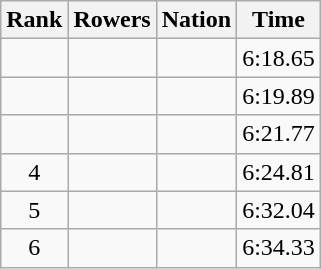<table class="wikitable sortable" style="text-align:center">
<tr>
<th>Rank</th>
<th>Rowers</th>
<th>Nation</th>
<th>Time</th>
</tr>
<tr>
<td></td>
<td align=left data-sort-value="Bußert, Karl-Heinz"></td>
<td align=left></td>
<td>6:18.65</td>
</tr>
<tr>
<td></td>
<td align=left data-sort-value="Butkus, Vytautas"></td>
<td align=left></td>
<td>6:19.89</td>
</tr>
<tr>
<td></td>
<td align=left data-sort-value="Hellebrand, Jaroslav"></td>
<td align=left></td>
<td>6:21.77</td>
</tr>
<tr>
<td>4</td>
<td align=left data-sort-value="Gentsch, Michael"></td>
<td align=left></td>
<td>6:24.81</td>
</tr>
<tr>
<td>5</td>
<td align=left data-sort-value="Gerzilov, Eftim"></td>
<td align=left></td>
<td>6:32.04</td>
</tr>
<tr>
<td>6</td>
<td align=left data-sort-value="Cortes, Peter"></td>
<td align=left></td>
<td>6:34.33</td>
</tr>
</table>
